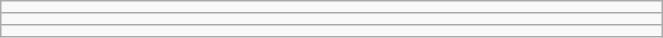<table class="wikitable" style=" text-align:center; font-size:110%;" width="35%">
<tr>
<td></td>
</tr>
<tr>
<td></td>
</tr>
<tr>
<td></td>
</tr>
</table>
